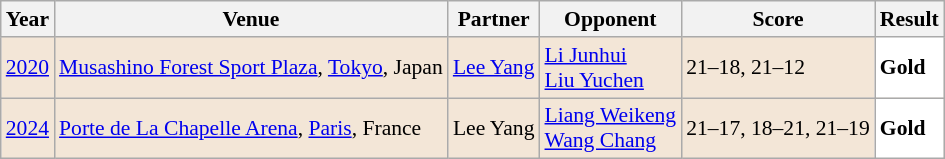<table class="sortable wikitable" style="font-size: 90%;">
<tr>
<th>Year</th>
<th>Venue</th>
<th>Partner</th>
<th>Opponent</th>
<th>Score</th>
<th>Result</th>
</tr>
<tr style="background:#F3E6D7">
<td align="center"><a href='#'>2020</a></td>
<td align="left"><a href='#'>Musashino Forest Sport Plaza</a>, <a href='#'>Tokyo</a>, Japan</td>
<td align="left"> <a href='#'>Lee Yang</a></td>
<td align="left"> <a href='#'>Li Junhui</a><br> <a href='#'>Liu Yuchen</a></td>
<td align="left">21–18, 21–12</td>
<td style="text-align:left; background:white"> <strong>Gold</strong></td>
</tr>
<tr style="background:#F3E6D7">
<td align="center"><a href='#'>2024</a></td>
<td align="left"><a href='#'>Porte de La Chapelle Arena</a>, <a href='#'>Paris</a>, France</td>
<td align="left"> Lee Yang</td>
<td align="left"> <a href='#'>Liang Weikeng</a><br> <a href='#'>Wang Chang</a></td>
<td align="left">21–17, 18–21, 21–19</td>
<td style="text-align:left; background:white"> <strong>Gold</strong></td>
</tr>
</table>
